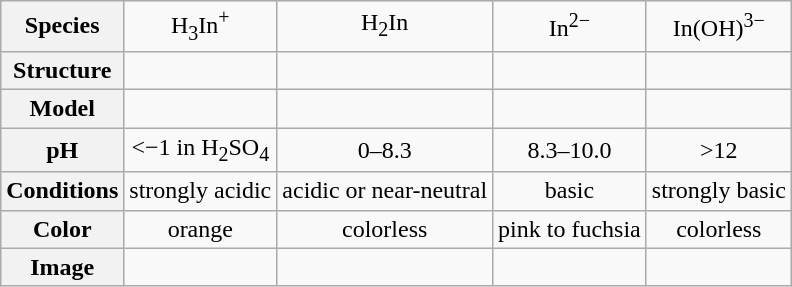<table class="wikitable" style="margin: 1em auto 1em auto; text-align: center;">
<tr>
<th>Species</th>
<td>H<sub>3</sub>In<sup>+</sup></td>
<td>H<sub>2</sub>In</td>
<td>In<sup>2−</sup></td>
<td>In(OH)<sup>3−</sup></td>
</tr>
<tr>
<th>Structure</th>
<td></td>
<td></td>
<td></td>
<td></td>
</tr>
<tr>
<th>Model</th>
<td></td>
<td></td>
<td></td>
<td></td>
</tr>
<tr>
<th>pH</th>
<td><−1 in H<sub>2</sub>SO<sub>4</sub></td>
<td>0–8.3</td>
<td>8.3–10.0</td>
<td>>12</td>
</tr>
<tr>
<th>Conditions</th>
<td>strongly acidic</td>
<td>acidic or near-neutral</td>
<td>basic</td>
<td>strongly basic</td>
</tr>
<tr>
<th>Color</th>
<td>orange</td>
<td>colorless</td>
<td>pink to fuchsia</td>
<td>colorless</td>
</tr>
<tr>
<th>Image</th>
<td></td>
<td></td>
<td></td>
<td></td>
</tr>
</table>
